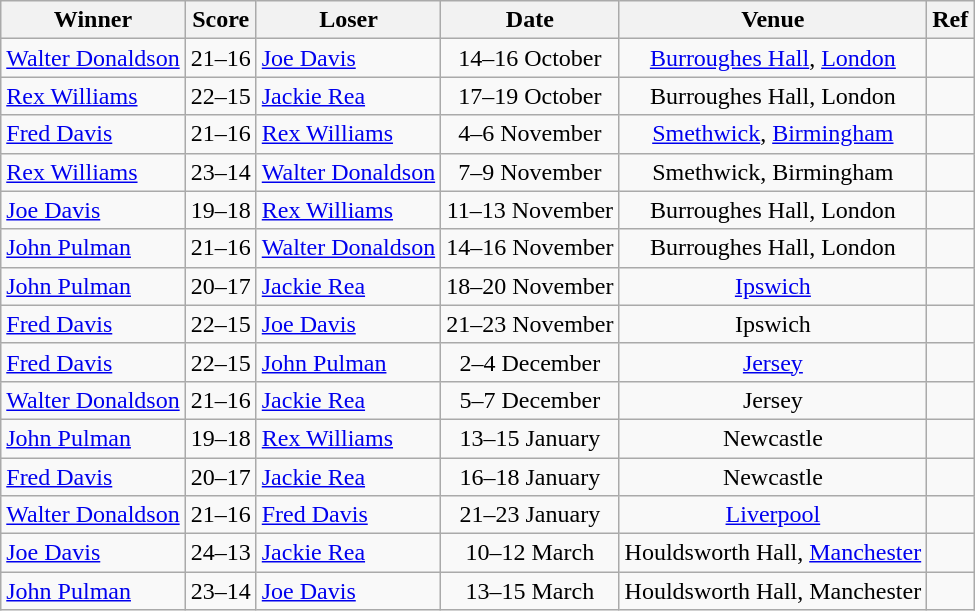<table class="wikitable" style="text-align:center">
<tr>
<th>Winner</th>
<th>Score</th>
<th>Loser</th>
<th>Date</th>
<th>Venue</th>
<th>Ref</th>
</tr>
<tr>
<td align=left><a href='#'>Walter Donaldson</a></td>
<td>21–16</td>
<td align=left><a href='#'>Joe Davis</a></td>
<td>14–16 October</td>
<td><a href='#'>Burroughes Hall</a>, <a href='#'>London</a></td>
<td></td>
</tr>
<tr>
<td align=left><a href='#'>Rex Williams</a></td>
<td>22–15</td>
<td align=left><a href='#'>Jackie Rea</a></td>
<td>17–19 October</td>
<td>Burroughes Hall, London</td>
<td></td>
</tr>
<tr>
<td align=left><a href='#'>Fred Davis</a></td>
<td>21–16</td>
<td align=left><a href='#'>Rex Williams</a></td>
<td>4–6 November</td>
<td><a href='#'>Smethwick</a>, <a href='#'>Birmingham</a></td>
<td></td>
</tr>
<tr>
<td align=left><a href='#'>Rex Williams</a></td>
<td>23–14</td>
<td align=left><a href='#'>Walter Donaldson</a></td>
<td>7–9 November</td>
<td>Smethwick, Birmingham</td>
<td></td>
</tr>
<tr>
<td align=left><a href='#'>Joe Davis</a></td>
<td>19–18</td>
<td align=left><a href='#'>Rex Williams</a></td>
<td>11–13 November</td>
<td>Burroughes Hall, London</td>
<td></td>
</tr>
<tr>
<td align=left><a href='#'>John Pulman</a></td>
<td>21–16</td>
<td align=left><a href='#'>Walter Donaldson</a></td>
<td>14–16 November</td>
<td>Burroughes Hall, London</td>
<td></td>
</tr>
<tr>
<td align=left><a href='#'>John Pulman</a></td>
<td>20–17</td>
<td align=left><a href='#'>Jackie Rea</a></td>
<td>18–20 November</td>
<td><a href='#'>Ipswich</a></td>
<td></td>
</tr>
<tr>
<td align=left><a href='#'>Fred Davis</a></td>
<td>22–15</td>
<td align=left><a href='#'>Joe Davis</a></td>
<td>21–23 November</td>
<td>Ipswich</td>
<td></td>
</tr>
<tr>
<td align=left><a href='#'>Fred Davis</a></td>
<td>22–15</td>
<td align=left><a href='#'>John Pulman</a></td>
<td>2–4 December</td>
<td><a href='#'>Jersey</a></td>
<td></td>
</tr>
<tr>
<td align=left><a href='#'>Walter Donaldson</a></td>
<td>21–16</td>
<td align=left><a href='#'>Jackie Rea</a></td>
<td>5–7 December</td>
<td>Jersey</td>
<td></td>
</tr>
<tr>
<td align=left><a href='#'>John Pulman</a></td>
<td>19–18</td>
<td align=left><a href='#'>Rex Williams</a></td>
<td>13–15 January</td>
<td>Newcastle</td>
<td></td>
</tr>
<tr>
<td align=left><a href='#'>Fred Davis</a></td>
<td>20–17</td>
<td align=left><a href='#'>Jackie Rea</a></td>
<td>16–18 January</td>
<td>Newcastle</td>
<td></td>
</tr>
<tr>
<td align=left><a href='#'>Walter Donaldson</a></td>
<td>21–16</td>
<td align=left><a href='#'>Fred Davis</a></td>
<td>21–23 January</td>
<td><a href='#'>Liverpool</a></td>
<td></td>
</tr>
<tr>
<td align=left><a href='#'>Joe Davis</a></td>
<td>24–13</td>
<td align=left><a href='#'>Jackie Rea</a></td>
<td>10–12 March</td>
<td>Houldsworth Hall, <a href='#'>Manchester</a></td>
<td></td>
</tr>
<tr>
<td align=left><a href='#'>John Pulman</a></td>
<td>23–14</td>
<td align=left><a href='#'>Joe Davis</a></td>
<td>13–15 March</td>
<td>Houldsworth Hall, Manchester</td>
<td></td>
</tr>
</table>
